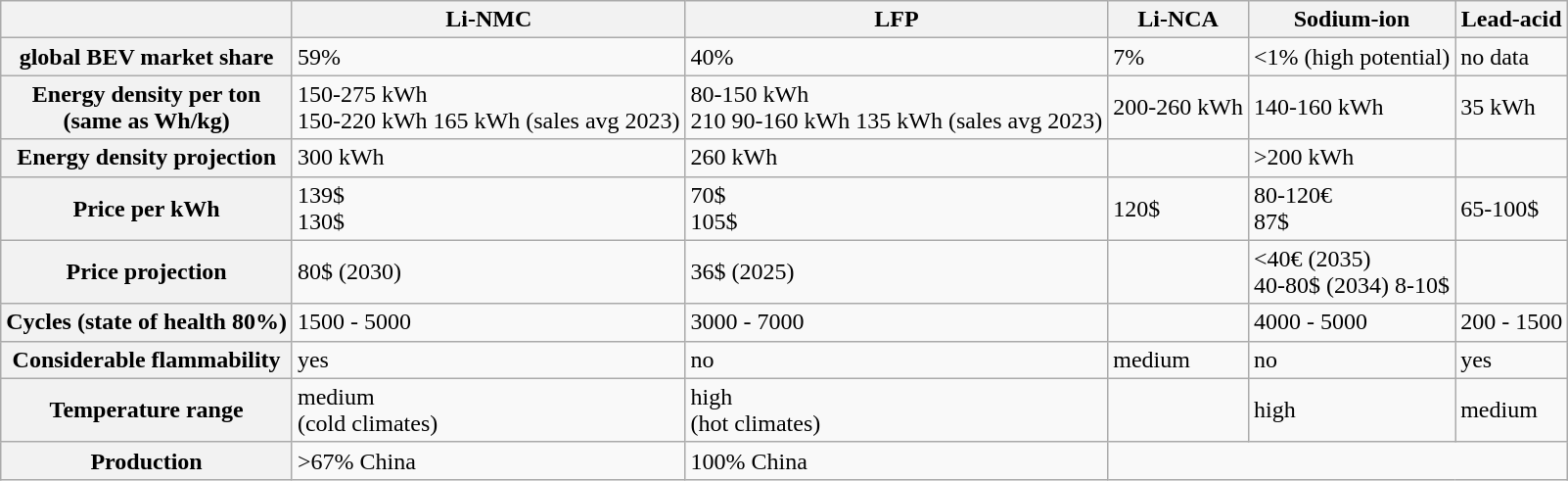<table class="wikitable sortable">
<tr>
<th></th>
<th>Li-NMC</th>
<th>LFP</th>
<th>Li-NCA</th>
<th>Sodium-ion</th>
<th>Lead-acid</th>
</tr>
<tr>
<th>global BEV market share</th>
<td>59%</td>
<td>40%</td>
<td>7%</td>
<td><1% (high potential)</td>
<td>no data</td>
</tr>
<tr>
<th>Energy density per ton<br>(same as Wh/kg)</th>
<td>150-275 kWh <br>150-220 kWh
165 kWh (sales avg 2023)</td>
<td>80-150 kWh <br>210 
90-160 kWh
135 kWh (sales avg 2023)</td>
<td>200-260 kWh</td>
<td>140-160 kWh </td>
<td>35 kWh </td>
</tr>
<tr>
<th>Energy density projection</th>
<td>300 kWh </td>
<td>260 kWh </td>
<td></td>
<td>>200 kWh </td>
<td></td>
</tr>
<tr>
<th>Price per kWh</th>
<td>139$ <br>130$</td>
<td>70$ <br>105$</td>
<td>120$</td>
<td>80-120€ <br>87$ </td>
<td>65-100$ </td>
</tr>
<tr>
<th>Price projection</th>
<td>80$ (2030) </td>
<td>36$ (2025) </td>
<td></td>
<td><40€ (2035) <br>40-80$ (2034) 
8-10$</td>
<td></td>
</tr>
<tr>
<th>Cycles (state of health 80%)</th>
<td>1500 - 5000 </td>
<td>3000 - 7000 </td>
<td></td>
<td>4000 - 5000 </td>
<td>200 - 1500 </td>
</tr>
<tr>
<th>Considerable flammability</th>
<td>yes</td>
<td>no</td>
<td>medium</td>
<td>no</td>
<td>yes</td>
</tr>
<tr>
<th>Temperature range</th>
<td>medium<br>(cold climates)</td>
<td>high<br>(hot climates)</td>
<td></td>
<td>high</td>
<td>medium</td>
</tr>
<tr>
<th>Production</th>
<td>>67% China</td>
<td>100% China</td>
</tr>
</table>
